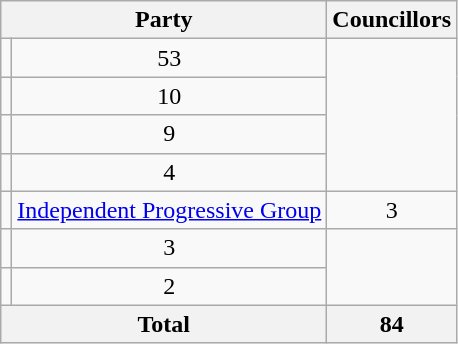<table class="wikitable">
<tr>
<th colspan=2>Party</th>
<th>Councillors</th>
</tr>
<tr>
<td></td>
<td align=center>53</td>
</tr>
<tr>
<td></td>
<td align=center>10</td>
</tr>
<tr>
<td></td>
<td align=center>9</td>
</tr>
<tr>
<td></td>
<td align=center>4</td>
</tr>
<tr>
<td></td>
<td><a href='#'>Independent Progressive Group</a></td>
<td align="center">3</td>
</tr>
<tr>
<td></td>
<td align=center>3</td>
</tr>
<tr>
<td></td>
<td align=center>2</td>
</tr>
<tr>
<th colspan=2>Total</th>
<th align=center>84</th>
</tr>
</table>
